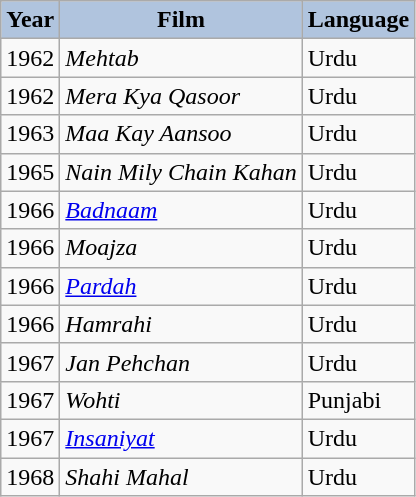<table class="wikitable sortable plainrowheaders">
<tr>
<th style="background:#B0C4DE;">Year</th>
<th style="background:#B0C4DE;">Film</th>
<th style="background:#B0C4DE;">Language</th>
</tr>
<tr>
<td>1962</td>
<td><em>Mehtab</em></td>
<td>Urdu</td>
</tr>
<tr>
<td>1962</td>
<td><em>Mera Kya Qasoor</em></td>
<td>Urdu</td>
</tr>
<tr>
<td>1963</td>
<td><em>Maa Kay Aansoo</em></td>
<td>Urdu</td>
</tr>
<tr>
<td>1965</td>
<td><em>Nain Mily Chain Kahan</em></td>
<td>Urdu</td>
</tr>
<tr>
<td>1966</td>
<td><em><a href='#'>Badnaam</a></em></td>
<td>Urdu</td>
</tr>
<tr>
<td>1966</td>
<td><em>Moajza</em></td>
<td>Urdu</td>
</tr>
<tr>
<td>1966</td>
<td><em><a href='#'>Pardah</a></em></td>
<td>Urdu</td>
</tr>
<tr>
<td>1966</td>
<td><em>Hamrahi</em></td>
<td>Urdu</td>
</tr>
<tr>
<td>1967</td>
<td><em>Jan Pehchan</em></td>
<td>Urdu</td>
</tr>
<tr>
<td>1967</td>
<td><em>Wohti</em></td>
<td>Punjabi</td>
</tr>
<tr>
<td>1967</td>
<td><em><a href='#'>Insaniyat</a></em></td>
<td>Urdu</td>
</tr>
<tr>
<td>1968</td>
<td><em>Shahi Mahal</em></td>
<td>Urdu</td>
</tr>
</table>
